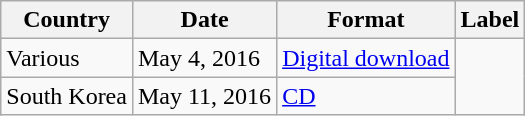<table class="wikitable plainrowheaders">
<tr>
<th scope="col">Country</th>
<th>Date</th>
<th>Format</th>
<th>Label</th>
</tr>
<tr>
<td>Various</td>
<td>May 4, 2016</td>
<td><a href='#'>Digital download</a></td>
<td rowspan="2"></td>
</tr>
<tr>
<td>South Korea</td>
<td>May 11, 2016</td>
<td><a href='#'>CD</a></td>
</tr>
</table>
